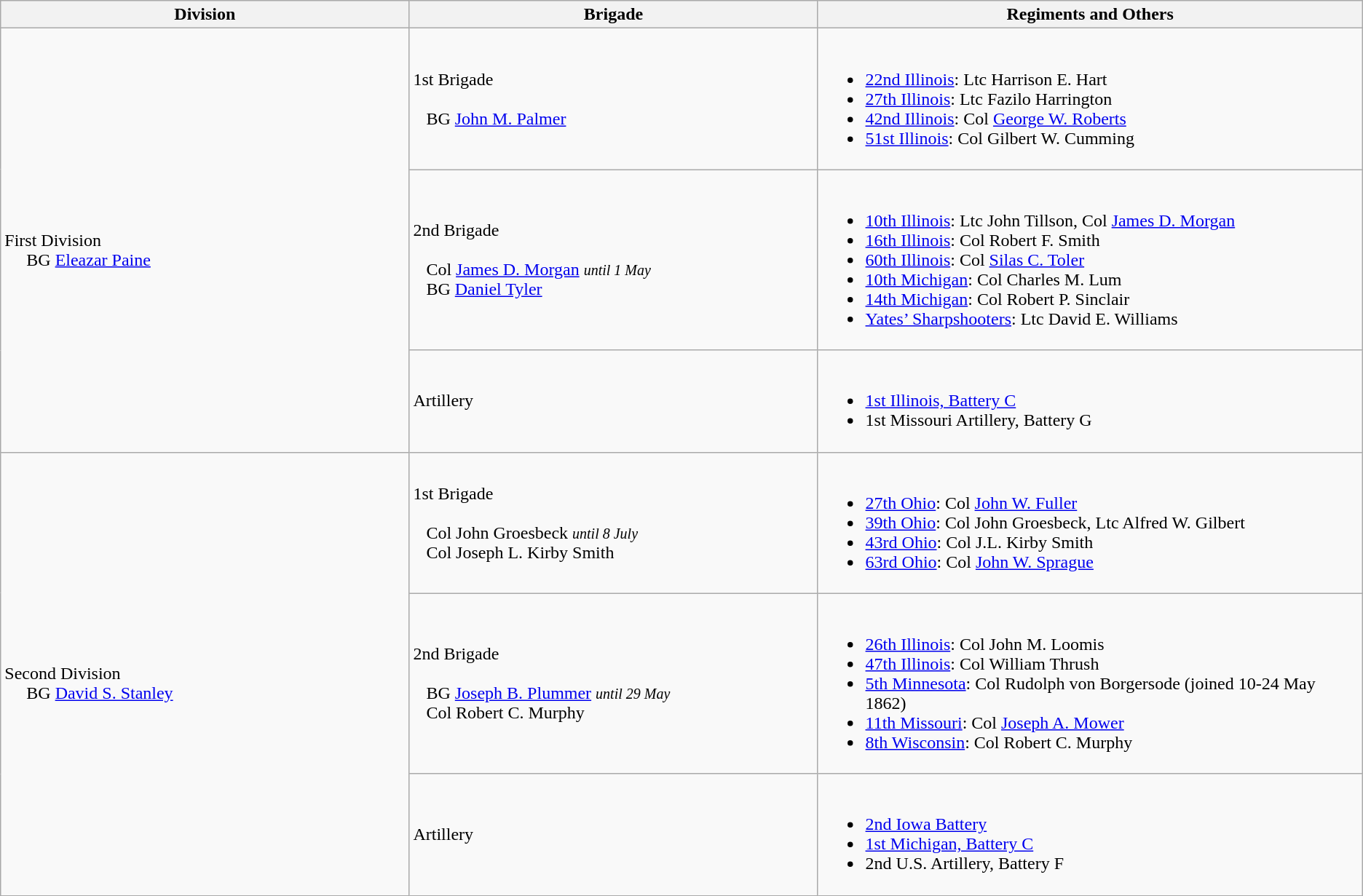<table class="wikitable">
<tr>
<th width=30%>Division</th>
<th width=30%>Brigade</th>
<th>Regiments and Others</th>
</tr>
<tr>
<td rowspan=3><br>First Division
<br>    
BG <a href='#'>Eleazar Paine</a></td>
<td>1st Brigade<br><br>  
BG <a href='#'>John M. Palmer</a></td>
<td><br><ul><li><a href='#'>22nd Illinois</a>: Ltc Harrison E. Hart</li><li><a href='#'>27th Illinois</a>: Ltc Fazilo Harrington</li><li><a href='#'>42nd Illinois</a>: Col <a href='#'>George W. Roberts</a></li><li><a href='#'>51st Illinois</a>: Col Gilbert W. Cumming</li></ul></td>
</tr>
<tr>
<td>2nd Brigade<br><br>  
Col <a href='#'>James D. Morgan</a> <small><em>until 1 May</em></small>
<br>  
BG <a href='#'>Daniel Tyler</a></td>
<td><br><ul><li><a href='#'>10th Illinois</a>: Ltc John Tillson, Col <a href='#'>James D. Morgan</a></li><li><a href='#'>16th Illinois</a>: Col Robert F. Smith</li><li><a href='#'>60th Illinois</a>: Col <a href='#'>Silas C. Toler</a></li><li><a href='#'>10th Michigan</a>: Col Charles M. Lum</li><li><a href='#'>14th Michigan</a>: Col Robert P. Sinclair</li><li><a href='#'>Yates’ Sharpshooters</a>: Ltc David E. Williams</li></ul></td>
</tr>
<tr>
<td>Artillery</td>
<td><br><ul><li><a href='#'>1st Illinois, Battery C</a></li><li>1st Missouri Artillery, Battery G</li></ul></td>
</tr>
<tr>
<td rowspan= 3><br>Second Division
<br>    
BG <a href='#'>David S. Stanley</a></td>
<td>1st Brigade<br><br>  
Col John Groesbeck <small><em>until 8 July</em></small><br>  
Col Joseph L. Kirby Smith</td>
<td><br><ul><li><a href='#'>27th Ohio</a>: Col <a href='#'>John W. Fuller</a></li><li><a href='#'>39th Ohio</a>: Col John Groesbeck, Ltc Alfred W. Gilbert</li><li><a href='#'>43rd Ohio</a>: Col J.L. Kirby Smith</li><li><a href='#'>63rd Ohio</a>: Col <a href='#'>John W. Sprague</a></li></ul></td>
</tr>
<tr>
<td>2nd Brigade<br><br>  
BG <a href='#'>Joseph B. Plummer</a> <small><em>until 29 May</em></small><br>  
Col Robert C. Murphy</td>
<td><br><ul><li><a href='#'>26th Illinois</a>: Col John M. Loomis</li><li><a href='#'>47th Illinois</a>: Col William Thrush</li><li><a href='#'>5th Minnesota</a>: Col Rudolph von Borgersode (joined 10-24 May 1862)</li><li><a href='#'>11th Missouri</a>: Col <a href='#'>Joseph A. Mower</a></li><li><a href='#'>8th Wisconsin</a>: Col Robert C. Murphy</li></ul></td>
</tr>
<tr>
<td>Artillery</td>
<td><br><ul><li><a href='#'>2nd Iowa Battery</a></li><li><a href='#'>1st Michigan, Battery C</a></li><li>2nd U.S. Artillery, Battery F</li></ul></td>
</tr>
</table>
